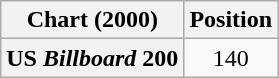<table class="wikitable plainrowheaders" style="text-align:center">
<tr>
<th scope="col">Chart (2000)</th>
<th scope="col">Position</th>
</tr>
<tr>
<th scope="row">US <em>Billboard</em> 200</th>
<td>140</td>
</tr>
</table>
